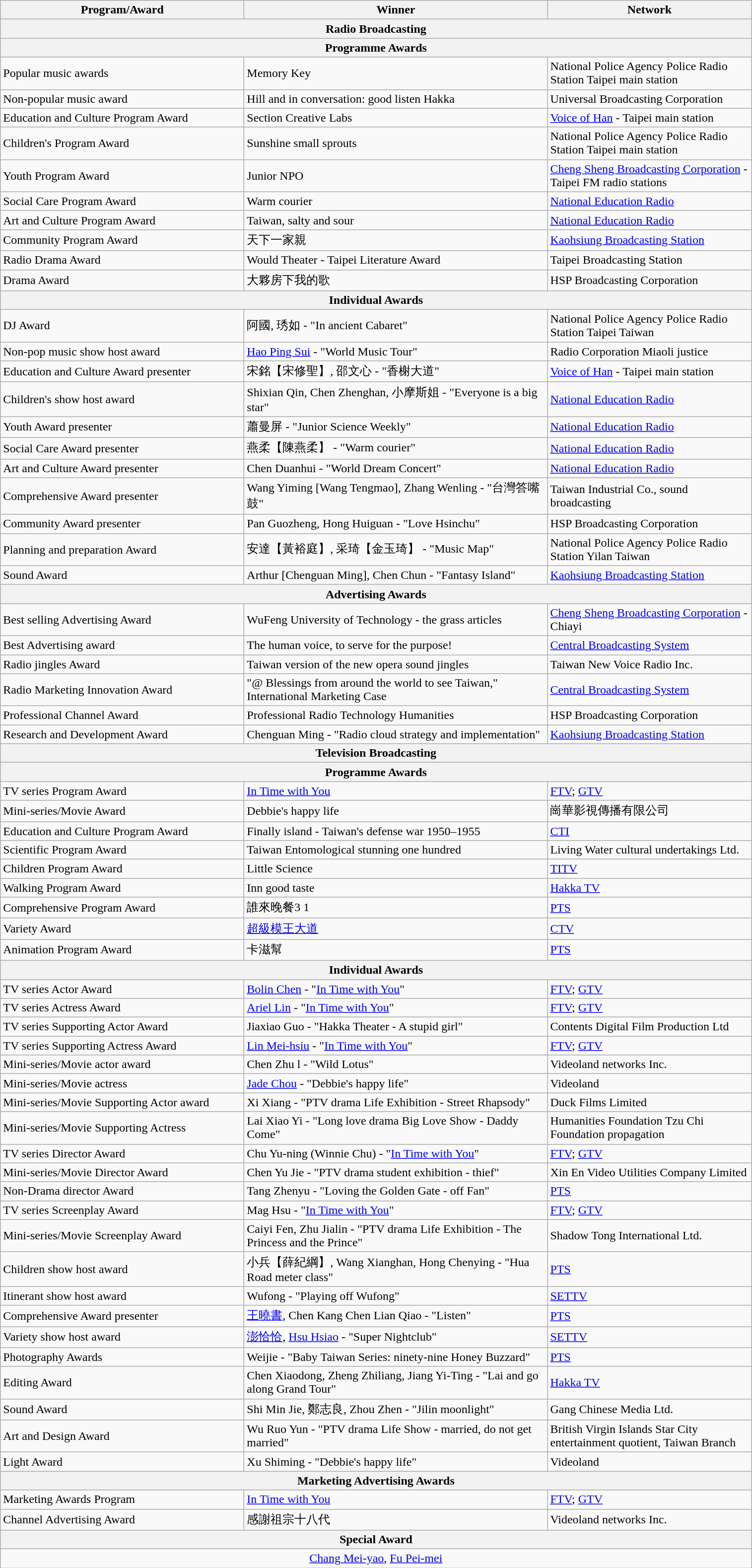<table class="wikitable">
<tr>
<th style="width:240pt;">Program/Award</th>
<th style="width:300pt;">Winner</th>
<th style="width:200pt;">Network</th>
</tr>
<tr>
<th colspan=3 style="text-align:center" style="background:#99CCFF;">Radio Broadcasting</th>
</tr>
<tr>
<th colspan=3 style="text-align:center" style="background:LightSteelBlue;">Programme Awards</th>
</tr>
<tr>
<td>Popular music awards</td>
<td>Memory Key</td>
<td>National Police Agency Police Radio Station Taipei main station</td>
</tr>
<tr>
<td>Non-popular music award</td>
<td>Hill and in conversation: good listen Hakka</td>
<td>Universal Broadcasting Corporation</td>
</tr>
<tr>
<td>Education and Culture Program Award</td>
<td>Section Creative Labs</td>
<td><a href='#'>Voice of Han</a> - Taipei main station</td>
</tr>
<tr>
<td>Children's Program Award</td>
<td>Sunshine small sprouts</td>
<td>National Police Agency Police Radio Station Taipei main station</td>
</tr>
<tr>
<td>Youth Program Award</td>
<td>Junior NPO</td>
<td><a href='#'>Cheng Sheng Broadcasting Corporation</a> - Taipei FM radio stations</td>
</tr>
<tr>
<td>Social Care Program Award</td>
<td>Warm courier</td>
<td><a href='#'>National Education Radio</a></td>
</tr>
<tr>
<td>Art and Culture Program Award</td>
<td>Taiwan, salty and sour</td>
<td><a href='#'>National Education Radio</a></td>
</tr>
<tr>
<td>Community Program Award</td>
<td>天下一家親</td>
<td><a href='#'>Kaohsiung Broadcasting Station</a></td>
</tr>
<tr>
<td>Radio Drama Award</td>
<td>Would Theater - Taipei Literature Award</td>
<td>Taipei Broadcasting Station</td>
</tr>
<tr>
<td>Drama Award</td>
<td>大夥房下我的歌</td>
<td>HSP Broadcasting Corporation</td>
</tr>
<tr>
<th colspan=3 style="text-align:center" style="background:LightSteelBlue;">Individual Awards</th>
</tr>
<tr>
<td>DJ Award</td>
<td>阿國, 琇如 - "In ancient Cabaret"</td>
<td>National Police Agency Police Radio Station Taipei Taiwan</td>
</tr>
<tr>
<td>Non-pop music show host award</td>
<td><a href='#'>Hao Ping Sui</a> - "World Music Tour"</td>
<td>Radio Corporation Miaoli justice</td>
</tr>
<tr>
<td>Education and Culture Award presenter</td>
<td>宋銘【宋修聖】, 邵文心 - "香榭大道"</td>
<td><a href='#'>Voice of Han</a> - Taipei main station</td>
</tr>
<tr>
<td>Children's show host award</td>
<td>Shixian Qin, Chen Zhenghan, 小摩斯姐 - "Everyone is a big star"</td>
<td><a href='#'>National Education Radio</a></td>
</tr>
<tr>
<td>Youth Award presenter</td>
<td>蕭曼屏 - "Junior Science Weekly"</td>
<td><a href='#'>National Education Radio</a></td>
</tr>
<tr>
<td>Social Care Award presenter</td>
<td>燕柔【陳燕柔】 - "Warm courier"</td>
<td><a href='#'>National Education Radio</a></td>
</tr>
<tr>
<td>Art and Culture Award presenter</td>
<td>Chen Duanhui - "World Dream Concert"</td>
<td><a href='#'>National Education Radio</a></td>
</tr>
<tr>
<td>Comprehensive Award presenter</td>
<td>Wang Yiming [Wang Tengmao], Zhang Wenling - "台灣答嘴鼓"</td>
<td>Taiwan Industrial Co., sound broadcasting</td>
</tr>
<tr>
<td>Community Award presenter</td>
<td>Pan Guozheng, Hong Huiguan - "Love Hsinchu"</td>
<td>HSP Broadcasting Corporation</td>
</tr>
<tr>
<td>Planning and preparation Award</td>
<td>安達【黃裕庭】, 采琦【金玉琦】 - "Music Map"</td>
<td>National Police Agency Police Radio Station Yilan Taiwan</td>
</tr>
<tr>
<td>Sound Award</td>
<td>Arthur [Chenguan Ming], Chen Chun - "Fantasy Island"</td>
<td><a href='#'>Kaohsiung Broadcasting Station</a></td>
</tr>
<tr>
<th colspan=3 style="text-align:center" style="background:LightSteelBlue;">Advertising Awards</th>
</tr>
<tr>
<td>Best selling Advertising Award</td>
<td>WuFeng University of Technology - the grass articles</td>
<td><a href='#'>Cheng Sheng Broadcasting Corporation</a> - Chiayi</td>
</tr>
<tr>
<td>Best Advertising award</td>
<td>The human voice, to serve for the purpose!</td>
<td><a href='#'>Central Broadcasting System</a></td>
</tr>
<tr>
<td>Radio jingles Award</td>
<td>Taiwan version of the new opera sound jingles</td>
<td>Taiwan New Voice Radio Inc.</td>
</tr>
<tr>
<td>Radio Marketing Innovation Award</td>
<td>"@ Blessings from around the world to see Taiwan," International Marketing Case</td>
<td><a href='#'>Central Broadcasting System</a></td>
</tr>
<tr>
<td>Professional Channel Award</td>
<td>Professional Radio Technology Humanities</td>
<td>HSP Broadcasting Corporation</td>
</tr>
<tr>
<td>Research and Development Award</td>
<td>Chenguan Ming - "Radio cloud strategy and implementation"</td>
<td><a href='#'>Kaohsiung Broadcasting Station</a></td>
</tr>
<tr>
<th colspan=3 style="text-align:center" style="background:#99CCFF;">Television Broadcasting</th>
</tr>
<tr>
<th colspan=3 style="text-align:center" style="background:LightSteelBlue;">Programme Awards</th>
</tr>
<tr>
<td>TV series Program Award</td>
<td><a href='#'>In Time with You</a></td>
<td><a href='#'>FTV</a>; <a href='#'>GTV</a></td>
</tr>
<tr>
<td>Mini-series/Movie Award</td>
<td>Debbie's happy life</td>
<td>崗華影視傳播有限公司</td>
</tr>
<tr>
<td>Education and Culture Program Award</td>
<td>Finally island - Taiwan's defense war 1950–1955</td>
<td><a href='#'>CTI</a></td>
</tr>
<tr>
<td>Scientific Program Award</td>
<td>Taiwan Entomological stunning one hundred</td>
<td>Living Water cultural undertakings Ltd.</td>
</tr>
<tr>
<td>Children Program Award</td>
<td>Little Science</td>
<td><a href='#'>TITV</a></td>
</tr>
<tr>
<td>Walking Program Award</td>
<td>Inn good taste</td>
<td><a href='#'>Hakka TV</a></td>
</tr>
<tr>
<td>Comprehensive Program Award</td>
<td>誰來晚餐3 1</td>
<td><a href='#'>PTS</a></td>
</tr>
<tr>
<td>Variety Award</td>
<td><a href='#'>超級模王大道</a></td>
<td><a href='#'>CTV</a></td>
</tr>
<tr>
<td>Animation Program Award</td>
<td>卡滋幫</td>
<td><a href='#'>PTS</a></td>
</tr>
<tr>
<th colspan=3 style="text-align:center" style="background:LightSteelBlue;">Individual Awards</th>
</tr>
<tr>
<td>TV series Actor Award</td>
<td><a href='#'>Bolin Chen</a> - "<a href='#'>In Time with You</a>"</td>
<td><a href='#'>FTV</a>; <a href='#'>GTV</a></td>
</tr>
<tr>
<td>TV series Actress Award</td>
<td><a href='#'>Ariel Lin</a> - "<a href='#'>In Time with You</a>"</td>
<td><a href='#'>FTV</a>; <a href='#'>GTV</a></td>
</tr>
<tr>
<td>TV series Supporting Actor Award</td>
<td>Jiaxiao Guo - "Hakka Theater - A stupid girl"</td>
<td>Contents Digital Film Production Ltd</td>
</tr>
<tr>
<td>TV series Supporting Actress Award</td>
<td><a href='#'>Lin Mei-hsiu</a> - "<a href='#'>In Time with You</a>"</td>
<td><a href='#'>FTV</a>; <a href='#'>GTV</a></td>
</tr>
<tr>
<td>Mini-series/Movie actor award</td>
<td>Chen Zhu l - "Wild Lotus"</td>
<td>Videoland networks Inc.</td>
</tr>
<tr>
<td>Mini-series/Movie actress</td>
<td><a href='#'>Jade Chou</a> - "Debbie's happy life"</td>
<td>Videoland</td>
</tr>
<tr>
<td>Mini-series/Movie Supporting Actor award</td>
<td>Xi Xiang - "PTV drama Life Exhibition - Street Rhapsody"</td>
<td>Duck Films Limited</td>
</tr>
<tr>
<td>Mini-series/Movie Supporting Actress</td>
<td>Lai Xiao Yi - "Long love drama Big Love Show - Daddy Come"</td>
<td>Humanities Foundation Tzu Chi Foundation propagation</td>
</tr>
<tr>
<td>TV series Director Award</td>
<td>Chu Yu-ning (Winnie Chu) - "<a href='#'>In Time with You</a>"</td>
<td><a href='#'>FTV</a>; <a href='#'>GTV</a></td>
</tr>
<tr>
<td>Mini-series/Movie Director Award</td>
<td>Chen Yu Jie - "PTV drama student exhibition - thief"</td>
<td>Xin En Video Utilities Company Limited</td>
</tr>
<tr>
<td>Non-Drama director Award</td>
<td>Tang Zhenyu - "Loving the Golden Gate - off Fan"</td>
<td><a href='#'>PTS</a></td>
</tr>
<tr>
<td>TV series Screenplay Award</td>
<td>Mag Hsu - "<a href='#'>In Time with You</a>"</td>
<td><a href='#'>FTV</a>; <a href='#'>GTV</a></td>
</tr>
<tr>
<td>Mini-series/Movie Screenplay Award</td>
<td>Caiyi Fen, Zhu Jialin - "PTV drama Life Exhibition - The Princess and the Prince"</td>
<td>Shadow Tong International Ltd.</td>
</tr>
<tr>
<td>Children show host award</td>
<td>小兵【薛紀綱】, Wang Xianghan, Hong Chenying - "Hua Road meter class"</td>
<td><a href='#'>PTS</a></td>
</tr>
<tr>
<td>Itinerant show host award</td>
<td>Wufong - "Playing off Wufong"</td>
<td><a href='#'>SETTV</a></td>
</tr>
<tr>
<td>Comprehensive Award presenter</td>
<td><a href='#'>王曉書</a>, Chen Kang Chen Lian Qiao - "Listen"</td>
<td><a href='#'>PTS</a></td>
</tr>
<tr>
<td>Variety show host award</td>
<td><a href='#'>澎恰恰</a>, <a href='#'>Hsu Hsiao</a> - "Super Nightclub"</td>
<td><a href='#'>SETTV</a></td>
</tr>
<tr>
<td>Photography Awards</td>
<td>Weijie - "Baby Taiwan Series: ninety-nine Honey Buzzard"</td>
<td><a href='#'>PTS</a></td>
</tr>
<tr>
<td>Editing Award</td>
<td>Chen Xiaodong, Zheng Zhiliang, Jiang Yi-Ting - "Lai and go along Grand Tour"</td>
<td><a href='#'>Hakka TV</a></td>
</tr>
<tr>
<td>Sound Award</td>
<td>Shi Min Jie, 鄭志良, Zhou Zhen - "Jilin moonlight"</td>
<td>Gang Chinese Media Ltd.</td>
</tr>
<tr>
<td>Art and Design Award</td>
<td>Wu Ruo Yun - "PTV drama Life Show - married, do not get married"</td>
<td>British Virgin Islands Star City entertainment quotient, Taiwan Branch</td>
</tr>
<tr>
<td>Light Award</td>
<td>Xu Shiming - "Debbie's happy life"</td>
<td>Videoland</td>
</tr>
<tr>
<th colspan=3 style="text-align:center" style="background:LightSteelBlue;">Marketing Advertising Awards</th>
</tr>
<tr>
<td>Marketing Awards Program</td>
<td><a href='#'>In Time with You</a></td>
<td><a href='#'>FTV</a>; <a href='#'>GTV</a></td>
</tr>
<tr>
<td>Channel Advertising Award</td>
<td>感謝祖宗十八代</td>
<td>Videoland networks Inc.</td>
</tr>
<tr>
<th colspan=3 style="text-align:center" style="background:#99CCFF;">Special Award</th>
</tr>
<tr>
<td colspan=3 style="text-align:center"><a href='#'>Chang Mei-yao</a>, <a href='#'>Fu Pei-mei</a></td>
</tr>
</table>
